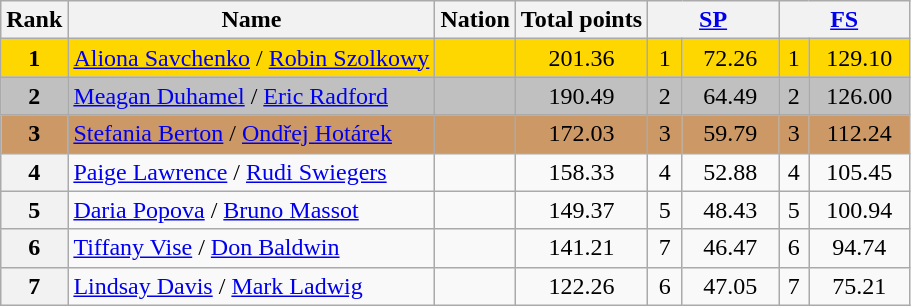<table class="wikitable sortable">
<tr>
<th>Rank</th>
<th>Name</th>
<th>Nation</th>
<th>Total points</th>
<th colspan="2" width="80px"><a href='#'>SP</a></th>
<th colspan="2" width="80px"><a href='#'>FS</a></th>
</tr>
<tr bgcolor="gold">
<td align="center"><strong>1</strong></td>
<td><a href='#'>Aliona Savchenko</a> / <a href='#'>Robin Szolkowy</a></td>
<td></td>
<td align="center">201.36</td>
<td align="center">1</td>
<td align="center">72.26</td>
<td align="center">1</td>
<td align="center">129.10</td>
</tr>
<tr bgcolor="silver">
<td align="center"><strong>2</strong></td>
<td><a href='#'>Meagan Duhamel</a> / <a href='#'>Eric Radford</a></td>
<td></td>
<td align="center">190.49</td>
<td align="center">2</td>
<td align="center">64.49</td>
<td align="center">2</td>
<td align="center">126.00</td>
</tr>
<tr bgcolor="cc9966">
<td align="center"><strong>3</strong></td>
<td><a href='#'>Stefania Berton</a> / <a href='#'>Ondřej Hotárek</a></td>
<td></td>
<td align="center">172.03</td>
<td align="center">3</td>
<td align="center">59.79</td>
<td align="center">3</td>
<td align="center">112.24</td>
</tr>
<tr>
<th>4</th>
<td><a href='#'>Paige Lawrence</a> / <a href='#'>Rudi Swiegers</a></td>
<td></td>
<td align="center">158.33</td>
<td align="center">4</td>
<td align="center">52.88</td>
<td align="center">4</td>
<td align="center">105.45</td>
</tr>
<tr>
<th>5</th>
<td><a href='#'>Daria Popova</a> / <a href='#'>Bruno Massot</a></td>
<td></td>
<td align="center">149.37</td>
<td align="center">5</td>
<td align="center">48.43</td>
<td align="center">5</td>
<td align="center">100.94</td>
</tr>
<tr>
<th>6</th>
<td><a href='#'>Tiffany Vise</a> / <a href='#'>Don Baldwin</a></td>
<td></td>
<td align="center">141.21</td>
<td align="center">7</td>
<td align="center">46.47</td>
<td align="center">6</td>
<td align="center">94.74</td>
</tr>
<tr>
<th>7</th>
<td><a href='#'>Lindsay Davis</a> / <a href='#'>Mark Ladwig</a></td>
<td></td>
<td align="center">122.26</td>
<td align="center">6</td>
<td align="center">47.05</td>
<td align="center">7</td>
<td align="center">75.21</td>
</tr>
</table>
